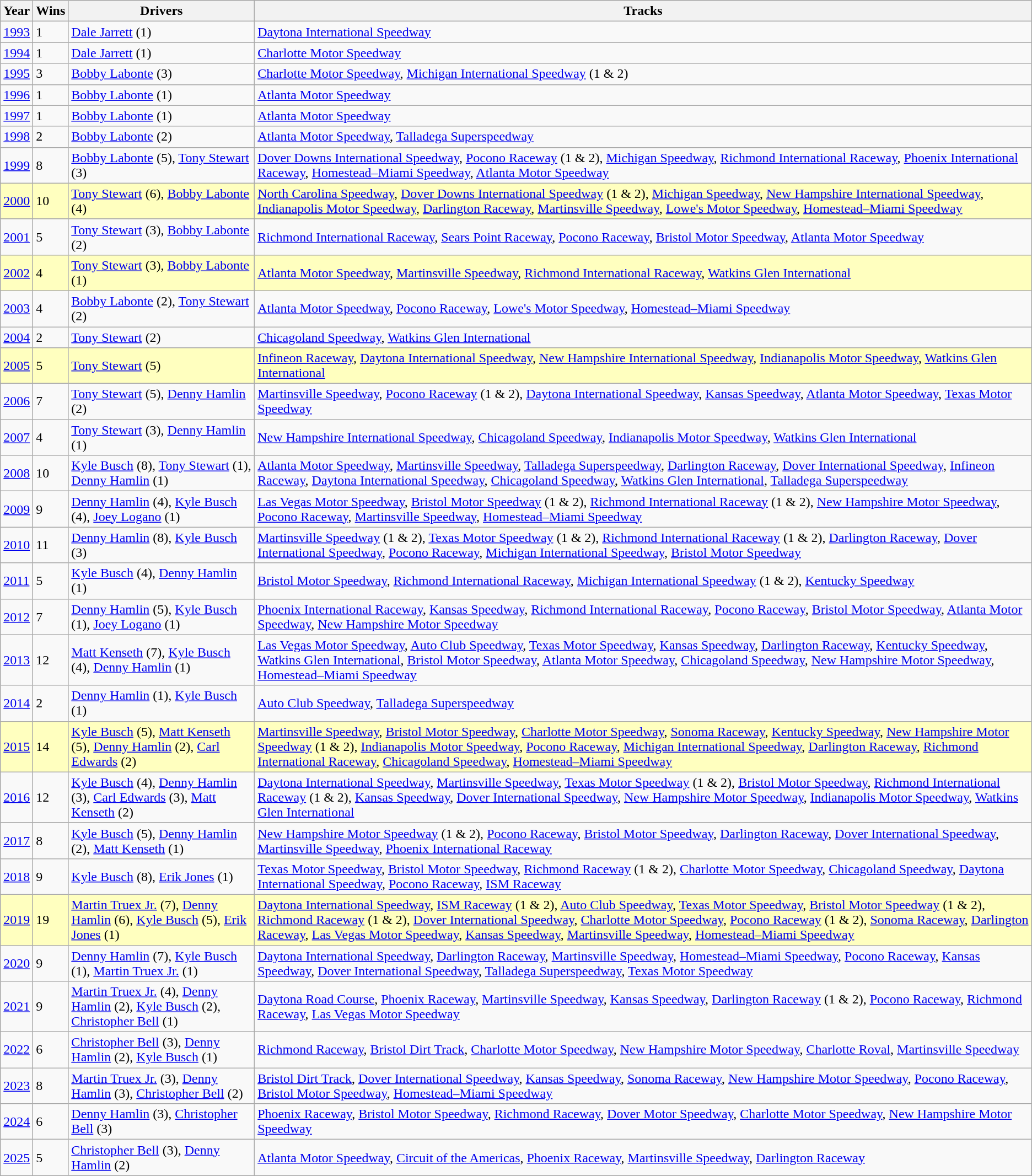<table class="wikitable sortable">
<tr>
<th>Year</th>
<th>Wins</th>
<th>Drivers</th>
<th>Tracks</th>
</tr>
<tr>
<td><a href='#'>1993</a></td>
<td>1</td>
<td><a href='#'>Dale Jarrett</a> (1)</td>
<td><a href='#'>Daytona International Speedway</a></td>
</tr>
<tr>
<td><a href='#'>1994</a></td>
<td>1</td>
<td><a href='#'>Dale Jarrett</a> (1)</td>
<td><a href='#'>Charlotte Motor Speedway</a></td>
</tr>
<tr>
<td><a href='#'>1995</a></td>
<td>3</td>
<td><a href='#'>Bobby Labonte</a> (3)</td>
<td><a href='#'>Charlotte Motor Speedway</a>, <a href='#'>Michigan International Speedway</a> (1 & 2)</td>
</tr>
<tr>
<td><a href='#'>1996</a></td>
<td>1</td>
<td><a href='#'>Bobby Labonte</a> (1)</td>
<td><a href='#'>Atlanta Motor Speedway</a></td>
</tr>
<tr>
<td><a href='#'>1997</a></td>
<td>1</td>
<td><a href='#'>Bobby Labonte</a> (1)</td>
<td><a href='#'>Atlanta Motor Speedway</a></td>
</tr>
<tr>
<td><a href='#'>1998</a></td>
<td>2</td>
<td><a href='#'>Bobby Labonte</a> (2)</td>
<td><a href='#'>Atlanta Motor Speedway</a>, <a href='#'>Talladega Superspeedway</a></td>
</tr>
<tr>
<td><a href='#'>1999</a></td>
<td>8</td>
<td><a href='#'>Bobby Labonte</a> (5), <a href='#'>Tony Stewart</a> (3)</td>
<td><a href='#'>Dover Downs International Speedway</a>, <a href='#'>Pocono Raceway</a> (1 & 2), <a href='#'>Michigan Speedway</a>, <a href='#'>Richmond International Raceway</a>, <a href='#'>Phoenix International Raceway</a>, <a href='#'>Homestead–Miami Speedway</a>, <a href='#'>Atlanta Motor Speedway</a></td>
</tr>
<tr style="background:#FFFFBF;">
<td><a href='#'>2000</a></td>
<td>10</td>
<td><a href='#'>Tony Stewart</a> (6), <a href='#'>Bobby Labonte</a> (4)</td>
<td><a href='#'>North Carolina Speedway</a>, <a href='#'>Dover Downs International Speedway</a> (1 & 2), <a href='#'>Michigan Speedway</a>, <a href='#'>New Hampshire International Speedway</a>, <a href='#'>Indianapolis Motor Speedway</a>, <a href='#'>Darlington Raceway</a>, <a href='#'>Martinsville Speedway</a>, <a href='#'>Lowe's Motor Speedway</a>, <a href='#'>Homestead–Miami Speedway</a></td>
</tr>
<tr>
<td><a href='#'>2001</a></td>
<td>5</td>
<td><a href='#'>Tony Stewart</a> (3), <a href='#'>Bobby Labonte</a> (2)</td>
<td><a href='#'>Richmond International Raceway</a>, <a href='#'>Sears Point Raceway</a>, <a href='#'>Pocono Raceway</a>, <a href='#'>Bristol Motor Speedway</a>, <a href='#'>Atlanta Motor Speedway</a></td>
</tr>
<tr style="background:#FFFFBF;">
<td><a href='#'>2002</a></td>
<td>4</td>
<td><a href='#'>Tony Stewart</a> (3), <a href='#'>Bobby Labonte</a> (1)</td>
<td><a href='#'>Atlanta Motor Speedway</a>, <a href='#'>Martinsville Speedway</a>, <a href='#'>Richmond International Raceway</a>, <a href='#'>Watkins Glen International</a></td>
</tr>
<tr>
<td><a href='#'>2003</a></td>
<td>4</td>
<td><a href='#'>Bobby Labonte</a> (2), <a href='#'>Tony Stewart</a> (2)</td>
<td><a href='#'>Atlanta Motor Speedway</a>, <a href='#'>Pocono Raceway</a>, <a href='#'>Lowe's Motor Speedway</a>, <a href='#'>Homestead–Miami Speedway</a></td>
</tr>
<tr>
<td><a href='#'>2004</a></td>
<td>2</td>
<td><a href='#'>Tony Stewart</a> (2)</td>
<td><a href='#'>Chicagoland Speedway</a>, <a href='#'>Watkins Glen International</a></td>
</tr>
<tr style="background:#FFFFBF;">
<td><a href='#'>2005</a></td>
<td>5</td>
<td><a href='#'>Tony Stewart</a> (5)</td>
<td><a href='#'>Infineon Raceway</a>, <a href='#'>Daytona International Speedway</a>, <a href='#'>New Hampshire International Speedway</a>, <a href='#'>Indianapolis Motor Speedway</a>, <a href='#'>Watkins Glen International</a></td>
</tr>
<tr>
<td><a href='#'>2006</a></td>
<td>7</td>
<td><a href='#'>Tony Stewart</a> (5), <a href='#'>Denny Hamlin</a> (2)</td>
<td><a href='#'>Martinsville Speedway</a>, <a href='#'>Pocono Raceway</a> (1 & 2), <a href='#'>Daytona International Speedway</a>, <a href='#'>Kansas Speedway</a>, <a href='#'>Atlanta Motor Speedway</a>, <a href='#'>Texas Motor Speedway</a></td>
</tr>
<tr>
<td><a href='#'>2007</a></td>
<td>4</td>
<td><a href='#'>Tony Stewart</a> (3), <a href='#'>Denny Hamlin</a> (1)</td>
<td><a href='#'>New Hampshire International Speedway</a>, <a href='#'>Chicagoland Speedway</a>, <a href='#'>Indianapolis Motor Speedway</a>, <a href='#'>Watkins Glen International</a></td>
</tr>
<tr>
<td><a href='#'>2008</a></td>
<td>10</td>
<td><a href='#'>Kyle Busch</a> (8), <a href='#'>Tony Stewart</a> (1), <a href='#'>Denny Hamlin</a> (1)</td>
<td><a href='#'>Atlanta Motor Speedway</a>, <a href='#'>Martinsville Speedway</a>, <a href='#'>Talladega Superspeedway</a>, <a href='#'>Darlington Raceway</a>, <a href='#'>Dover International Speedway</a>, <a href='#'>Infineon Raceway</a>, <a href='#'>Daytona International Speedway</a>, <a href='#'>Chicagoland Speedway</a>, <a href='#'>Watkins Glen International</a>, <a href='#'>Talladega Superspeedway</a></td>
</tr>
<tr>
<td><a href='#'>2009</a></td>
<td>9</td>
<td><a href='#'>Denny Hamlin</a> (4), <a href='#'>Kyle Busch</a> (4), <a href='#'>Joey Logano</a> (1)</td>
<td><a href='#'>Las Vegas Motor Speedway</a>, <a href='#'>Bristol Motor Speedway</a> (1 & 2), <a href='#'>Richmond International Raceway</a> (1 & 2), <a href='#'>New Hampshire Motor Speedway</a>, <a href='#'>Pocono Raceway</a>, <a href='#'>Martinsville Speedway</a>, <a href='#'>Homestead–Miami Speedway</a></td>
</tr>
<tr>
<td><a href='#'>2010</a></td>
<td>11</td>
<td><a href='#'>Denny Hamlin</a> (8), <a href='#'>Kyle Busch</a> (3)</td>
<td><a href='#'>Martinsville Speedway</a> (1 & 2), <a href='#'>Texas Motor Speedway</a> (1 & 2), <a href='#'>Richmond International Raceway</a> (1 & 2), <a href='#'>Darlington Raceway</a>, <a href='#'>Dover International Speedway</a>, <a href='#'>Pocono Raceway</a>, <a href='#'>Michigan International Speedway</a>, <a href='#'>Bristol Motor Speedway</a></td>
</tr>
<tr>
<td><a href='#'>2011</a></td>
<td>5</td>
<td><a href='#'>Kyle Busch</a> (4), <a href='#'>Denny Hamlin</a> (1)</td>
<td><a href='#'>Bristol Motor Speedway</a>, <a href='#'>Richmond International Raceway</a>, <a href='#'>Michigan International Speedway</a> (1 & 2), <a href='#'>Kentucky Speedway</a></td>
</tr>
<tr>
<td><a href='#'>2012</a></td>
<td>7</td>
<td><a href='#'>Denny Hamlin</a> (5), <a href='#'>Kyle Busch</a> (1), <a href='#'>Joey Logano</a> (1)</td>
<td><a href='#'>Phoenix International Raceway</a>, <a href='#'>Kansas Speedway</a>, <a href='#'>Richmond International Raceway</a>, <a href='#'>Pocono Raceway</a>, <a href='#'>Bristol Motor Speedway</a>, <a href='#'>Atlanta Motor Speedway</a>, <a href='#'>New Hampshire Motor Speedway</a></td>
</tr>
<tr>
<td><a href='#'>2013</a></td>
<td>12</td>
<td><a href='#'>Matt Kenseth</a> (7), <a href='#'>Kyle Busch</a> (4), <a href='#'>Denny Hamlin</a> (1)</td>
<td><a href='#'>Las Vegas Motor Speedway</a>, <a href='#'>Auto Club Speedway</a>, <a href='#'>Texas Motor Speedway</a>, <a href='#'>Kansas Speedway</a>, <a href='#'>Darlington Raceway</a>, <a href='#'>Kentucky Speedway</a>, <a href='#'>Watkins Glen International</a>, <a href='#'>Bristol Motor Speedway</a>, <a href='#'>Atlanta Motor Speedway</a>, <a href='#'>Chicagoland Speedway</a>, <a href='#'>New Hampshire Motor Speedway</a>, <a href='#'>Homestead–Miami Speedway</a></td>
</tr>
<tr>
<td><a href='#'>2014</a></td>
<td>2</td>
<td><a href='#'>Denny Hamlin</a> (1), <a href='#'>Kyle Busch</a> (1)</td>
<td><a href='#'>Auto Club Speedway</a>, <a href='#'>Talladega Superspeedway</a></td>
</tr>
<tr style="background:#FFFFBF;">
<td><a href='#'>2015</a></td>
<td>14</td>
<td><a href='#'>Kyle Busch</a> (5), <a href='#'>Matt Kenseth</a> (5), <a href='#'>Denny Hamlin</a> (2), <a href='#'>Carl Edwards</a> (2)</td>
<td><a href='#'>Martinsville Speedway</a>, <a href='#'>Bristol Motor Speedway</a>, <a href='#'>Charlotte Motor Speedway</a>, <a href='#'>Sonoma Raceway</a>, <a href='#'>Kentucky Speedway</a>, <a href='#'>New Hampshire Motor Speedway</a> (1 & 2), <a href='#'>Indianapolis Motor Speedway</a>, <a href='#'>Pocono Raceway</a>, <a href='#'>Michigan International Speedway</a>, <a href='#'>Darlington Raceway</a>, <a href='#'>Richmond International Raceway</a>, <a href='#'>Chicagoland Speedway</a>, <a href='#'>Homestead–Miami Speedway</a></td>
</tr>
<tr>
<td><a href='#'>2016</a></td>
<td>12</td>
<td><a href='#'>Kyle Busch</a> (4), <a href='#'>Denny Hamlin</a> (3), <a href='#'>Carl Edwards</a> (3), <a href='#'>Matt Kenseth</a> (2)</td>
<td><a href='#'>Daytona International Speedway</a>, <a href='#'>Martinsville Speedway</a>, <a href='#'>Texas Motor Speedway</a> (1 & 2), <a href='#'>Bristol Motor Speedway</a>, <a href='#'>Richmond International Raceway</a> (1 & 2), <a href='#'>Kansas Speedway</a>, <a href='#'>Dover International Speedway</a>, <a href='#'>New Hampshire Motor Speedway</a>, <a href='#'>Indianapolis Motor Speedway</a>, <a href='#'>Watkins Glen International</a></td>
</tr>
<tr>
<td><a href='#'>2017</a></td>
<td>8</td>
<td><a href='#'>Kyle Busch</a> (5), <a href='#'>Denny Hamlin</a> (2), <a href='#'>Matt Kenseth</a> (1)</td>
<td><a href='#'>New Hampshire Motor Speedway</a> (1 & 2), <a href='#'>Pocono Raceway</a>, <a href='#'>Bristol Motor Speedway</a>, <a href='#'>Darlington Raceway</a>, <a href='#'>Dover International Speedway</a>, <a href='#'>Martinsville Speedway</a>, <a href='#'>Phoenix International Raceway</a></td>
</tr>
<tr>
<td><a href='#'>2018</a></td>
<td>9</td>
<td><a href='#'>Kyle Busch</a> (8), <a href='#'>Erik Jones</a> (1)</td>
<td><a href='#'>Texas Motor Speedway</a>, <a href='#'>Bristol Motor Speedway</a>, <a href='#'>Richmond Raceway</a> (1 & 2), <a href='#'>Charlotte Motor Speedway</a>, <a href='#'>Chicagoland Speedway</a>, <a href='#'>Daytona International Speedway</a>, <a href='#'>Pocono Raceway</a>, <a href='#'>ISM Raceway</a></td>
</tr>
<tr style="background:#FFFFBF;">
<td><a href='#'>2019</a></td>
<td>19</td>
<td><a href='#'>Martin Truex Jr.</a> (7), <a href='#'>Denny Hamlin</a> (6), <a href='#'>Kyle Busch</a> (5), <a href='#'>Erik Jones</a> (1)</td>
<td><a href='#'>Daytona International Speedway</a>, <a href='#'>ISM Raceway</a> (1 & 2), <a href='#'>Auto Club Speedway</a>, <a href='#'>Texas Motor Speedway</a>, <a href='#'>Bristol Motor Speedway</a> (1 & 2), <a href='#'>Richmond Raceway</a> (1 & 2), <a href='#'>Dover International Speedway</a>, <a href='#'>Charlotte Motor Speedway</a>, <a href='#'>Pocono Raceway</a> (1 & 2), <a href='#'>Sonoma Raceway</a>, <a href='#'>Darlington Raceway</a>, <a href='#'>Las Vegas Motor Speedway</a>, <a href='#'>Kansas Speedway</a>, <a href='#'>Martinsville Speedway</a>, <a href='#'>Homestead–Miami Speedway</a></td>
</tr>
<tr>
<td><a href='#'>2020</a></td>
<td>9</td>
<td><a href='#'>Denny Hamlin</a> (7), <a href='#'>Kyle Busch</a> (1), <a href='#'>Martin Truex Jr.</a> (1)</td>
<td><a href='#'>Daytona International Speedway</a>, <a href='#'>Darlington Raceway</a>, <a href='#'>Martinsville Speedway</a>, <a href='#'>Homestead–Miami Speedway</a>, <a href='#'>Pocono Raceway</a>, <a href='#'>Kansas Speedway</a>, <a href='#'>Dover International Speedway</a>, <a href='#'>Talladega Superspeedway</a>, <a href='#'>Texas Motor Speedway</a></td>
</tr>
<tr>
<td><a href='#'>2021</a></td>
<td>9</td>
<td><a href='#'>Martin Truex Jr.</a> (4), <a href='#'>Denny Hamlin</a> (2), <a href='#'>Kyle Busch</a> (2), <a href='#'>Christopher Bell</a> (1)</td>
<td><a href='#'>Daytona Road Course</a>, <a href='#'>Phoenix Raceway</a>, <a href='#'>Martinsville Speedway</a>, <a href='#'>Kansas Speedway</a>, <a href='#'>Darlington Raceway</a> (1 & 2), <a href='#'>Pocono Raceway</a>, <a href='#'>Richmond Raceway</a>, <a href='#'>Las Vegas Motor Speedway</a></td>
</tr>
<tr>
<td><a href='#'>2022</a></td>
<td>6</td>
<td><a href='#'>Christopher Bell</a> (3), <a href='#'>Denny Hamlin</a> (2), <a href='#'>Kyle Busch</a> (1)</td>
<td><a href='#'>Richmond Raceway</a>, <a href='#'>Bristol Dirt Track</a>, <a href='#'>Charlotte Motor Speedway</a>, <a href='#'>New Hampshire Motor Speedway</a>, <a href='#'>Charlotte Roval</a>, <a href='#'>Martinsville Speedway</a></td>
</tr>
<tr>
<td><a href='#'>2023</a></td>
<td>8</td>
<td><a href='#'>Martin Truex Jr.</a> (3), <a href='#'>Denny Hamlin</a> (3), <a href='#'>Christopher Bell</a> (2)</td>
<td><a href='#'>Bristol Dirt Track</a>, <a href='#'>Dover International Speedway</a>, <a href='#'>Kansas Speedway</a>, <a href='#'>Sonoma Raceway</a>, <a href='#'>New Hampshire Motor Speedway</a>, <a href='#'>Pocono Raceway</a>, <a href='#'>Bristol Motor Speedway</a>, <a href='#'>Homestead–Miami Speedway</a></td>
</tr>
<tr>
<td><a href='#'>2024</a></td>
<td>6</td>
<td><a href='#'>Denny Hamlin</a> (3), <a href='#'>Christopher Bell</a> (3)</td>
<td><a href='#'>Phoenix Raceway</a>, <a href='#'>Bristol Motor Speedway</a>, <a href='#'>Richmond Raceway</a>, <a href='#'>Dover Motor Speedway</a>, <a href='#'>Charlotte Motor Speedway</a>, <a href='#'>New Hampshire Motor Speedway</a></td>
</tr>
<tr>
<td><a href='#'>2025</a></td>
<td>5</td>
<td><a href='#'>Christopher Bell</a> (3), <a href='#'>Denny Hamlin</a> (2)</td>
<td><a href='#'>Atlanta Motor Speedway</a>, <a href='#'>Circuit of the Americas</a>, <a href='#'>Phoenix Raceway</a>, <a href='#'>Martinsville Speedway</a>, <a href='#'>Darlington Raceway</a></td>
</tr>
</table>
